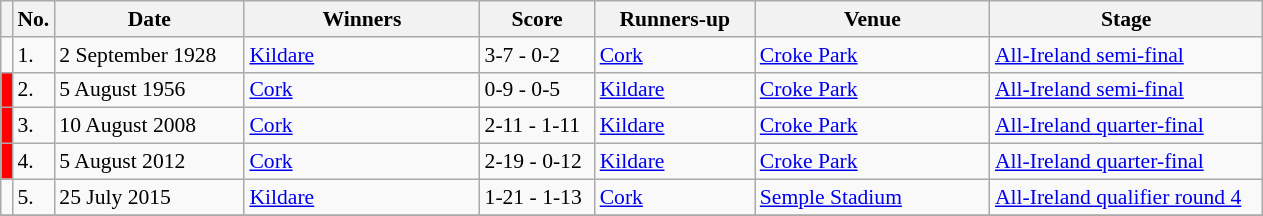<table class="wikitable" style="font-size:90%">
<tr>
<th width=1></th>
<th width=5>No.</th>
<th width=120>Date</th>
<th width=150>Winners</th>
<th width=70>Score</th>
<th width=100>Runners-up</th>
<th width=150>Venue</th>
<th width=175>Stage</th>
</tr>
<tr>
<td style="background-color:cream"></td>
<td>1.</td>
<td>2 September 1928</td>
<td><a href='#'>Kildare</a></td>
<td>3-7 - 0-2</td>
<td><a href='#'>Cork</a></td>
<td><a href='#'>Croke Park</a></td>
<td><a href='#'>All-Ireland semi-final</a></td>
</tr>
<tr>
<td style="background-color:red"></td>
<td>2.</td>
<td>5 August 1956</td>
<td><a href='#'>Cork</a></td>
<td>0-9 - 0-5</td>
<td><a href='#'>Kildare</a></td>
<td><a href='#'>Croke Park</a></td>
<td><a href='#'>All-Ireland semi-final</a></td>
</tr>
<tr>
<td style="background-color:red"></td>
<td>3.</td>
<td>10 August 2008</td>
<td><a href='#'>Cork</a></td>
<td>2-11 - 1-11</td>
<td><a href='#'>Kildare</a></td>
<td><a href='#'>Croke Park</a></td>
<td><a href='#'>All-Ireland quarter-final</a></td>
</tr>
<tr>
<td style="background-color:red"></td>
<td>4.</td>
<td>5 August 2012</td>
<td><a href='#'>Cork</a></td>
<td>2-19 - 0-12</td>
<td><a href='#'>Kildare</a></td>
<td><a href='#'>Croke Park</a></td>
<td><a href='#'>All-Ireland quarter-final</a></td>
</tr>
<tr>
<td style="background-color:cream"></td>
<td>5.</td>
<td>25 July 2015</td>
<td><a href='#'>Kildare</a></td>
<td>1-21 - 1-13</td>
<td><a href='#'>Cork</a></td>
<td><a href='#'>Semple Stadium</a></td>
<td><a href='#'>All-Ireland qualifier round 4</a></td>
</tr>
<tr>
</tr>
</table>
